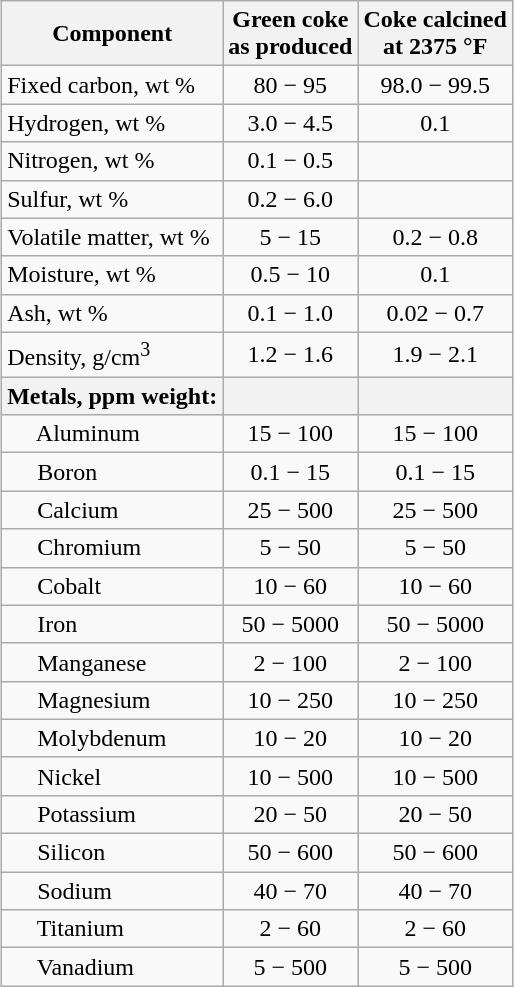<table class="wikitable" style="margin:1em auto;">
<tr>
<th>Component</th>
<th>Green coke<br>as produced</th>
<th>Coke calcined<br>at 2375 °F</th>
</tr>
<tr>
<td>Fixed carbon, wt %</td>
<td align="center">80 − 95</td>
<td align="center">98.0 − 99.5</td>
</tr>
<tr>
<td>Hydrogen, wt %</td>
<td align="center">3.0 − 4.5</td>
<td align="center">0.1</td>
</tr>
<tr>
<td>Nitrogen, wt %</td>
<td align="center">0.1 − 0.5</td>
<td> </td>
</tr>
<tr>
<td>Sulfur, wt %</td>
<td align="center">0.2 − 6.0</td>
<td align="center"> </td>
</tr>
<tr>
<td>Volatile matter, wt %</td>
<td align="center">5 − 15</td>
<td align="center">0.2 − 0.8</td>
</tr>
<tr>
<td>Moisture, wt %</td>
<td align="center">0.5 − 10</td>
<td align="center">0.1</td>
</tr>
<tr>
<td>Ash, wt %</td>
<td align="center">0.1 − 1.0</td>
<td align="center">0.02 − 0.7</td>
</tr>
<tr>
<td>Density, g/cm<sup>3</sup></td>
<td align="center">1.2 − 1.6</td>
<td align="center">1.9 − 2.1</td>
</tr>
<tr>
<th>Metals, ppm weight:</th>
<th></th>
<th></th>
</tr>
<tr>
<td>     Aluminum</td>
<td align="center">15 − 100</td>
<td align="center">15 − 100</td>
</tr>
<tr>
<td>     Boron</td>
<td align="center">0.1 − 15</td>
<td align="center">0.1 − 15</td>
</tr>
<tr>
<td>     Calcium</td>
<td align="center">25 − 500</td>
<td align="center">25 − 500</td>
</tr>
<tr>
<td>     Chromium</td>
<td align="center">5 − 50</td>
<td align="center">5 − 50</td>
</tr>
<tr>
<td>     Cobalt</td>
<td align="center">10 − 60</td>
<td align="center">10 − 60</td>
</tr>
<tr>
<td>     Iron</td>
<td align="center">50 − 5000</td>
<td align="center">50 − 5000</td>
</tr>
<tr>
<td>     Manganese</td>
<td align="center">2 − 100</td>
<td align="center">2 − 100</td>
</tr>
<tr>
<td>     Magnesium</td>
<td align="center">10 − 250</td>
<td align="center">10 − 250</td>
</tr>
<tr>
<td>     Molybdenum</td>
<td align="center">10 − 20</td>
<td align="center">10 − 20</td>
</tr>
<tr>
<td>     Nickel</td>
<td align="center">10 − 500</td>
<td align="center">10 − 500</td>
</tr>
<tr>
<td>     Potassium</td>
<td align="center">20 − 50</td>
<td align="center">20 − 50</td>
</tr>
<tr>
<td>     Silicon</td>
<td align="center">50 − 600</td>
<td align="center">50 − 600</td>
</tr>
<tr>
<td>     Sodium</td>
<td align="center">40 − 70</td>
<td align="center">40 − 70</td>
</tr>
<tr>
<td>     Titanium</td>
<td align="center">2 − 60</td>
<td align="center">2 − 60</td>
</tr>
<tr>
<td>     Vanadium</td>
<td align="center">5 − 500</td>
<td align="center">5 − 500</td>
</tr>
</table>
